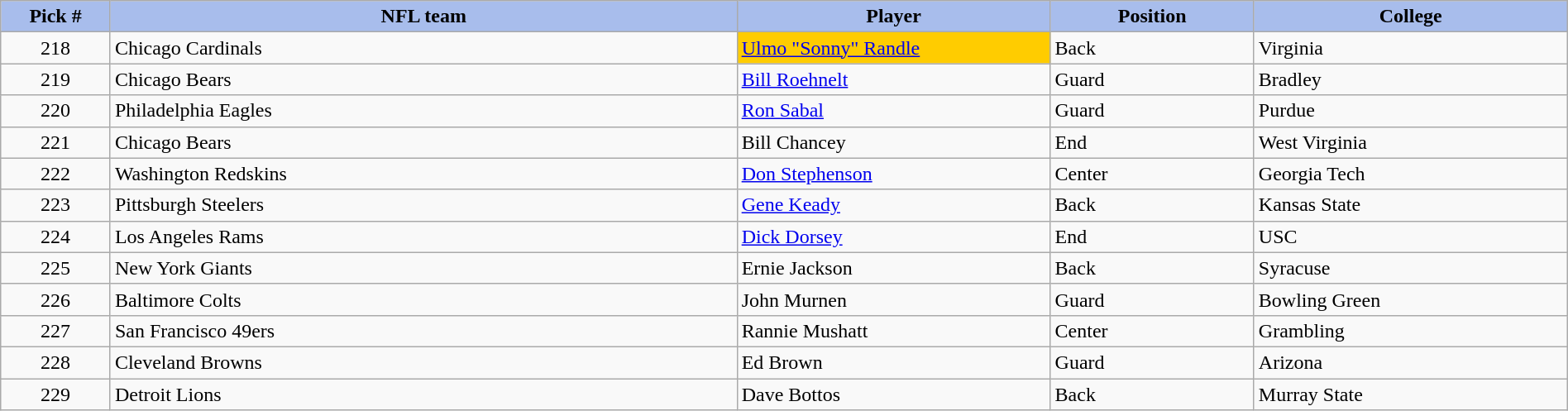<table class="wikitable sortable sortable" style="width: 100%">
<tr>
<th style="background:#A8BDEC;" width=7%>Pick #</th>
<th width=40% style="background:#A8BDEC;">NFL team</th>
<th width=20% style="background:#A8BDEC;">Player</th>
<th width=13% style="background:#A8BDEC;">Position</th>
<th style="background:#A8BDEC;">College</th>
</tr>
<tr>
<td align=center>218</td>
<td>Chicago Cardinals</td>
<td bgcolor="#FFCC00"><a href='#'>Ulmo "Sonny" Randle</a></td>
<td>Back</td>
<td>Virginia</td>
</tr>
<tr>
<td align=center>219</td>
<td>Chicago Bears</td>
<td><a href='#'>Bill Roehnelt</a></td>
<td>Guard</td>
<td>Bradley</td>
</tr>
<tr>
<td align=center>220</td>
<td>Philadelphia Eagles</td>
<td><a href='#'>Ron Sabal</a></td>
<td>Guard</td>
<td>Purdue</td>
</tr>
<tr>
<td align=center>221</td>
<td>Chicago Bears</td>
<td>Bill Chancey</td>
<td>End</td>
<td>West Virginia</td>
</tr>
<tr>
<td align=center>222</td>
<td>Washington Redskins</td>
<td><a href='#'>Don Stephenson</a></td>
<td>Center</td>
<td>Georgia Tech</td>
</tr>
<tr>
<td align=center>223</td>
<td>Pittsburgh Steelers</td>
<td><a href='#'>Gene Keady</a></td>
<td>Back</td>
<td>Kansas State</td>
</tr>
<tr>
<td align=center>224</td>
<td>Los Angeles Rams</td>
<td><a href='#'>Dick Dorsey</a></td>
<td>End</td>
<td>USC</td>
</tr>
<tr>
<td align=center>225</td>
<td>New York Giants</td>
<td>Ernie Jackson</td>
<td>Back</td>
<td>Syracuse</td>
</tr>
<tr>
<td align=center>226</td>
<td>Baltimore Colts</td>
<td>John Murnen</td>
<td>Guard</td>
<td>Bowling Green</td>
</tr>
<tr>
<td align=center>227</td>
<td>San Francisco 49ers</td>
<td>Rannie Mushatt</td>
<td>Center</td>
<td>Grambling</td>
</tr>
<tr>
<td align=center>228</td>
<td>Cleveland Browns</td>
<td>Ed Brown</td>
<td>Guard</td>
<td>Arizona</td>
</tr>
<tr>
<td align=center>229</td>
<td>Detroit Lions</td>
<td>Dave Bottos</td>
<td>Back</td>
<td>Murray State</td>
</tr>
</table>
